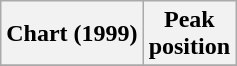<table class="wikitable plainrowheaders" style="text-align:center">
<tr>
<th>Chart (1999)</th>
<th>Peak<br>position</th>
</tr>
<tr>
</tr>
</table>
